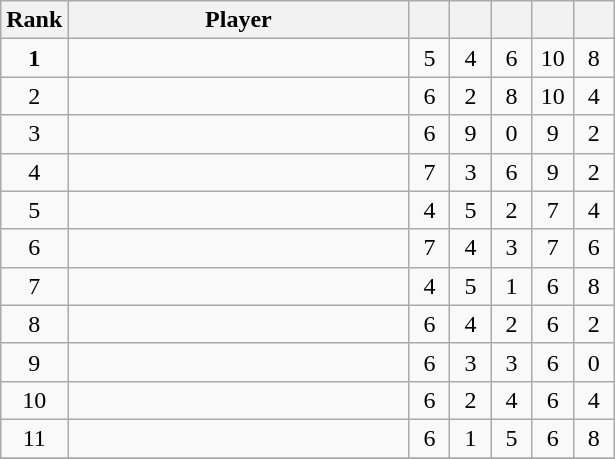<table class="wikitable">
<tr>
<th width="20">Rank</th>
<th width="220">Player</th>
<th width="20"></th>
<th width="20"></th>
<th width="20"></th>
<th width="20"></th>
<th width="20"></th>
</tr>
<tr align=center>
<td><strong>1</strong></td>
<td align=left></td>
<td>5</td>
<td>4</td>
<td>6</td>
<td>10</td>
<td>8</td>
</tr>
<tr align=center>
<td>2</td>
<td align=left></td>
<td>6</td>
<td>2</td>
<td>8</td>
<td>10</td>
<td>4</td>
</tr>
<tr align=center>
<td>3</td>
<td align=left></td>
<td>6</td>
<td>9</td>
<td>0</td>
<td>9</td>
<td>2</td>
</tr>
<tr align=center>
<td>4</td>
<td align=left></td>
<td>7</td>
<td>3</td>
<td>6</td>
<td>9</td>
<td>2</td>
</tr>
<tr align=center>
<td>5</td>
<td align=left></td>
<td>4</td>
<td>5</td>
<td>2</td>
<td>7</td>
<td>4</td>
</tr>
<tr align=center>
<td>6</td>
<td align=left></td>
<td>7</td>
<td>4</td>
<td>3</td>
<td>7</td>
<td>6</td>
</tr>
<tr align=center>
<td>7</td>
<td align=left></td>
<td>4</td>
<td>5</td>
<td>1</td>
<td>6</td>
<td>8</td>
</tr>
<tr align=center>
<td>8</td>
<td align=left></td>
<td>6</td>
<td>4</td>
<td>2</td>
<td>6</td>
<td>2</td>
</tr>
<tr align=center>
<td>9</td>
<td align=left></td>
<td>6</td>
<td>3</td>
<td>3</td>
<td>6</td>
<td>0</td>
</tr>
<tr align=center>
<td>10</td>
<td align=left></td>
<td>6</td>
<td>2</td>
<td>4</td>
<td>6</td>
<td>4</td>
</tr>
<tr align=center>
<td>11</td>
<td align=left></td>
<td>6</td>
<td>1</td>
<td>5</td>
<td>6</td>
<td>8</td>
</tr>
<tr align=center>
</tr>
</table>
